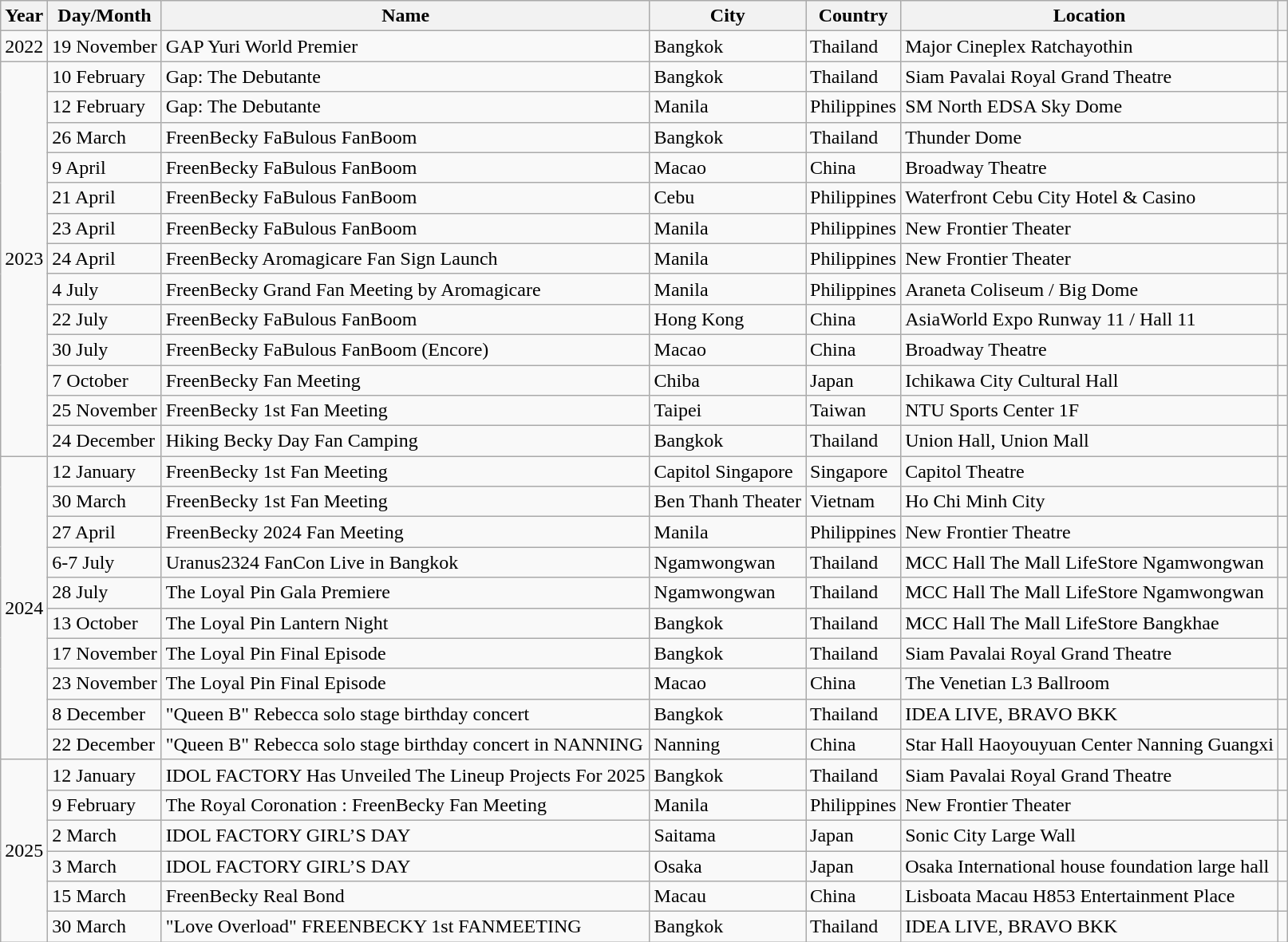<table class="wikitable sortable">
<tr>
<th scope="col">Year</th>
<th scope="col">Day/Month</th>
<th scope="col">Name</th>
<th scope="col">City</th>
<th scope="col">Country</th>
<th scope="col">Location</th>
<th scope="col" class="unsortable"></th>
</tr>
<tr>
<td>2022</td>
<td>19 November</td>
<td>GAP Yuri World Premier</td>
<td>Bangkok</td>
<td>Thailand</td>
<td>Major Cineplex Ratchayothin</td>
<td></td>
</tr>
<tr>
<td rowspan="13" style="text-align: center; ">2023</td>
<td>10 February</td>
<td>Gap: The Debutante</td>
<td>Bangkok</td>
<td>Thailand</td>
<td>Siam Pavalai Royal Grand Theatre</td>
<td></td>
</tr>
<tr>
<td>12 February</td>
<td>Gap: The Debutante</td>
<td>Manila</td>
<td>Philippines</td>
<td>SM North EDSA Sky Dome</td>
<td></td>
</tr>
<tr>
<td>26 March</td>
<td>FreenBecky FaBulous FanBoom</td>
<td>Bangkok</td>
<td>Thailand</td>
<td>Thunder Dome</td>
<td></td>
</tr>
<tr>
<td>9 April</td>
<td>FreenBecky FaBulous FanBoom</td>
<td>Macao</td>
<td>China</td>
<td>Broadway Theatre</td>
<td></td>
</tr>
<tr>
<td>21 April</td>
<td>FreenBecky FaBulous FanBoom</td>
<td>Cebu</td>
<td>Philippines</td>
<td>Waterfront Cebu City Hotel & Casino</td>
<td></td>
</tr>
<tr>
<td>23 April</td>
<td>FreenBecky FaBulous FanBoom</td>
<td>Manila</td>
<td>Philippines</td>
<td>New Frontier Theater</td>
<td></td>
</tr>
<tr>
<td>24 April</td>
<td>FreenBecky Aromagicare Fan Sign Launch</td>
<td>Manila</td>
<td>Philippines</td>
<td>New Frontier Theater</td>
<td></td>
</tr>
<tr>
<td>4 July</td>
<td>FreenBecky Grand Fan Meeting by Aromagicare</td>
<td>Manila</td>
<td>Philippines</td>
<td>Araneta Coliseum / Big Dome</td>
<td></td>
</tr>
<tr>
<td>22 July</td>
<td>FreenBecky FaBulous FanBoom</td>
<td>Hong Kong</td>
<td>China</td>
<td>AsiaWorld Expo Runway 11 / Hall 11</td>
<td></td>
</tr>
<tr>
<td>30 July</td>
<td>FreenBecky FaBulous FanBoom (Encore)</td>
<td>Macao</td>
<td>China</td>
<td>Broadway Theatre</td>
<td></td>
</tr>
<tr>
<td>7 October</td>
<td>FreenBecky Fan Meeting</td>
<td>Chiba</td>
<td>Japan</td>
<td>Ichikawa City Cultural Hall</td>
<td></td>
</tr>
<tr>
<td>25 November</td>
<td>FreenBecky 1st Fan Meeting</td>
<td>Taipei</td>
<td>Taiwan</td>
<td>NTU Sports Center 1F</td>
<td></td>
</tr>
<tr>
<td>24 December</td>
<td>Hiking Becky Day Fan Camping</td>
<td>Bangkok</td>
<td>Thailand</td>
<td>Union Hall, Union Mall</td>
<td></td>
</tr>
<tr>
<td rowspan="10" style="text-align: center; ">2024</td>
<td>12 January</td>
<td>FreenBecky 1st Fan Meeting</td>
<td>Capitol Singapore</td>
<td>Singapore</td>
<td>Capitol Theatre</td>
<td></td>
</tr>
<tr>
<td>30 March</td>
<td>FreenBecky 1st Fan Meeting</td>
<td>Ben Thanh Theater</td>
<td>Vietnam</td>
<td>Ho Chi Minh City</td>
<td></td>
</tr>
<tr>
<td>27 April</td>
<td>FreenBecky 2024 Fan Meeting</td>
<td>Manila</td>
<td>Philippines</td>
<td>New Frontier Theatre</td>
<td></td>
</tr>
<tr>
<td>6-7 July</td>
<td>Uranus2324 FanCon Live in Bangkok</td>
<td>Ngamwongwan</td>
<td>Thailand</td>
<td>MCC Hall The Mall LifeStore Ngamwongwan</td>
<td></td>
</tr>
<tr>
<td>28 July</td>
<td>The Loyal Pin Gala Premiere</td>
<td>Ngamwongwan</td>
<td>Thailand</td>
<td>MCC Hall The Mall LifeStore Ngamwongwan</td>
<td></td>
</tr>
<tr>
<td>13 October</td>
<td>The Loyal Pin Lantern Night</td>
<td>Bangkok</td>
<td>Thailand</td>
<td>MCC Hall The Mall LifeStore Bangkhae</td>
<td></td>
</tr>
<tr>
<td>17 November</td>
<td>The Loyal Pin Final Episode</td>
<td>Bangkok</td>
<td>Thailand</td>
<td>Siam Pavalai Royal Grand Theatre</td>
<td></td>
</tr>
<tr>
<td>23 November</td>
<td>The Loyal Pin Final Episode</td>
<td>Macao</td>
<td>China</td>
<td>The Venetian L3 Ballroom</td>
<td></td>
</tr>
<tr>
<td>8 December</td>
<td>"Queen B" Rebecca solo stage birthday concert</td>
<td>Bangkok</td>
<td>Thailand</td>
<td>IDEA LIVE, BRAVO BKK</td>
<td></td>
</tr>
<tr>
<td>22 December</td>
<td>"Queen B" Rebecca solo stage birthday concert in NANNING</td>
<td>Nanning</td>
<td>China</td>
<td>Star Hall Haoyouyuan Center Nanning Guangxi</td>
<td></td>
</tr>
<tr>
<td rowspan="13" style="text-align: center; ">2025</td>
<td>12 January</td>
<td>IDOL FACTORY Has Unveiled The Lineup Projects For 2025</td>
<td>Bangkok</td>
<td>Thailand</td>
<td>Siam Pavalai Royal Grand Theatre</td>
<td></td>
</tr>
<tr>
<td>9 February</td>
<td>The Royal Coronation : FreenBecky Fan Meeting</td>
<td>Manila</td>
<td>Philippines</td>
<td>New Frontier Theater</td>
<td></td>
</tr>
<tr>
<td>2 March</td>
<td>IDOL FACTORY GIRL’S DAY</td>
<td>Saitama</td>
<td>Japan</td>
<td>Sonic City Large Wall</td>
<td></td>
</tr>
<tr>
<td>3 March</td>
<td>IDOL FACTORY GIRL’S DAY</td>
<td>Osaka</td>
<td>Japan</td>
<td>Osaka International house foundation large hall</td>
<td></td>
</tr>
<tr>
<td>15 March</td>
<td>FreenBecky Real Bond</td>
<td>Macau</td>
<td>China</td>
<td>Lisboata Macau H853 Entertainment Place</td>
<td></td>
</tr>
<tr>
<td>30 March</td>
<td>"Love Overload" FREENBECKY 1st FANMEETING</td>
<td>Bangkok</td>
<td>Thailand</td>
<td>IDEA LIVE, BRAVO BKK</td>
<td></td>
</tr>
</table>
